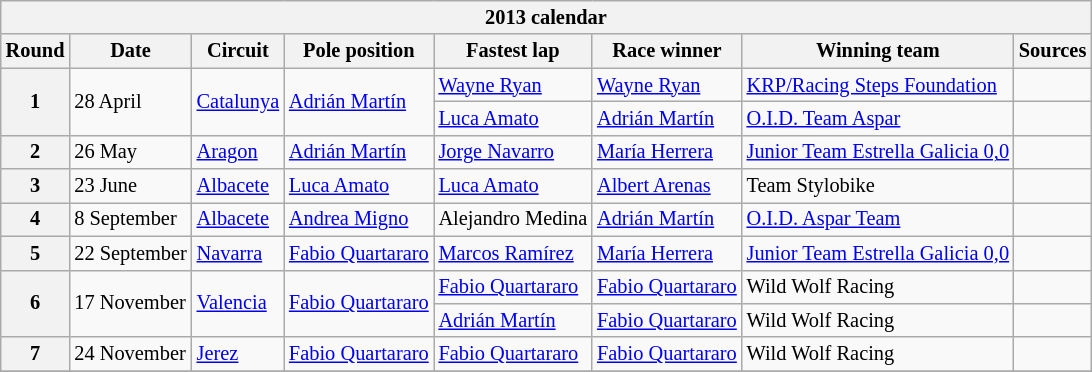<table class="wikitable" style="font-size: 85%">
<tr>
<th colspan=8>2013 calendar</th>
</tr>
<tr>
<th>Round</th>
<th>Date</th>
<th>Circuit</th>
<th>Pole position</th>
<th>Fastest lap</th>
<th>Race winner</th>
<th>Winning team</th>
<th>Sources</th>
</tr>
<tr>
<th rowspan=2>1</th>
<td rowspan=2>28 April</td>
<td rowspan=2> <a href='#'>Catalunya</a></td>
<td rowspan=2> <a href='#'>Adrián Martín</a></td>
<td> <a href='#'>Wayne Ryan</a></td>
<td> <a href='#'>Wayne Ryan</a></td>
<td><a href='#'>KRP/Racing Steps Foundation</a></td>
<td></td>
</tr>
<tr>
<td> <a href='#'>Luca Amato</a></td>
<td> <a href='#'>Adrián Martín</a></td>
<td><a href='#'>O.I.D. Team Aspar</a></td>
<td></td>
</tr>
<tr>
<th>2</th>
<td>26 May</td>
<td> <a href='#'>Aragon</a></td>
<td> <a href='#'>Adrián Martín</a></td>
<td> <a href='#'>Jorge Navarro</a></td>
<td> <a href='#'>María Herrera</a></td>
<td><a href='#'>Junior Team Estrella Galicia 0,0</a></td>
<td></td>
</tr>
<tr>
<th>3</th>
<td>23 June</td>
<td> <a href='#'>Albacete</a></td>
<td> <a href='#'>Luca Amato</a></td>
<td> <a href='#'>Luca Amato</a></td>
<td> <a href='#'>Albert Arenas</a></td>
<td>Team Stylobike</td>
<td></td>
</tr>
<tr>
<th>4</th>
<td>8 September</td>
<td> <a href='#'>Albacete</a></td>
<td> <a href='#'>Andrea Migno</a></td>
<td> Alejandro Medina</td>
<td> <a href='#'>Adrián Martín</a></td>
<td><a href='#'>O.I.D. Aspar Team</a></td>
<td></td>
</tr>
<tr>
<th>5</th>
<td>22 September</td>
<td> <a href='#'>Navarra</a></td>
<td> <a href='#'>Fabio Quartararo</a></td>
<td> <a href='#'>Marcos Ramírez</a></td>
<td> <a href='#'>María Herrera</a></td>
<td><a href='#'>Junior Team Estrella Galicia 0,0</a></td>
<td></td>
</tr>
<tr>
<th rowspan=2>6</th>
<td rowspan=2>17 November</td>
<td rowspan=2> <a href='#'>Valencia</a></td>
<td rowspan=2> <a href='#'>Fabio Quartararo</a></td>
<td> <a href='#'>Fabio Quartararo</a></td>
<td> <a href='#'>Fabio Quartararo</a></td>
<td>Wild Wolf Racing</td>
<td></td>
</tr>
<tr>
<td> <a href='#'>Adrián Martín</a></td>
<td> <a href='#'>Fabio Quartararo</a></td>
<td>Wild Wolf Racing</td>
<td></td>
</tr>
<tr>
<th>7</th>
<td>24 November</td>
<td> <a href='#'>Jerez</a></td>
<td> <a href='#'>Fabio Quartararo</a></td>
<td> <a href='#'>Fabio Quartararo</a></td>
<td> <a href='#'>Fabio Quartararo</a></td>
<td>Wild Wolf Racing</td>
<td></td>
</tr>
<tr>
</tr>
</table>
